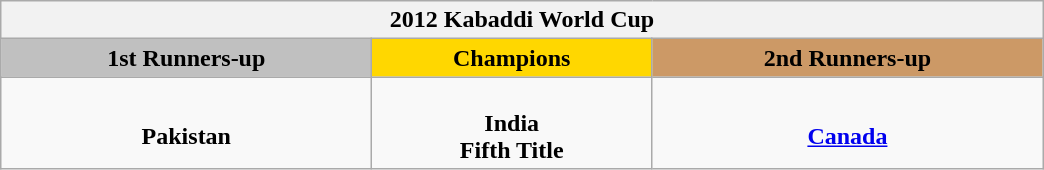<table class="wikitable" width=55%; style="margin:1em auto; text-align:center;">
<tr>
<th colspan=3>2012 Kabaddi World Cup</th>
</tr>
<tr>
<td style="background:silver;"><strong>1st Runners-up</strong></td>
<td style="background:gold;"><strong>Champions</strong></td>
<td style="background:#c96;"><strong>2nd Runners-up</strong></td>
</tr>
<tr>
<td><br><strong>Pakistan</strong></td>
<td><br><strong>India</strong><br>
<strong>Fifth Title</strong></td>
<td><br><strong><a href='#'>Canada</a></strong></td>
</tr>
</table>
